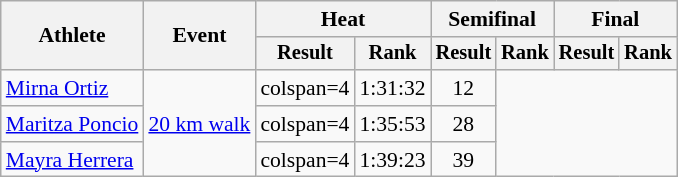<table class="wikitable" style="font-size:90%">
<tr>
<th rowspan="2">Athlete</th>
<th rowspan="2">Event</th>
<th colspan="2">Heat</th>
<th colspan="2">Semifinal</th>
<th colspan="2">Final</th>
</tr>
<tr style="font-size:95%">
<th>Result</th>
<th>Rank</th>
<th>Result</th>
<th>Rank</th>
<th>Result</th>
<th>Rank</th>
</tr>
<tr style=text-align:center>
<td style=text-align:left><a href='#'>Mirna Ortiz</a></td>
<td style=text-align:left rowspan=3><a href='#'>20 km walk</a></td>
<td>colspan=4 </td>
<td>1:31:32</td>
<td>12</td>
</tr>
<tr style=text-align:center>
<td style=text-align:left><a href='#'>Maritza Poncio</a></td>
<td>colspan=4 </td>
<td>1:35:53</td>
<td>28</td>
</tr>
<tr style=text-align:center>
<td style=text-align:left><a href='#'>Mayra Herrera</a></td>
<td>colspan=4 </td>
<td>1:39:23</td>
<td>39</td>
</tr>
</table>
